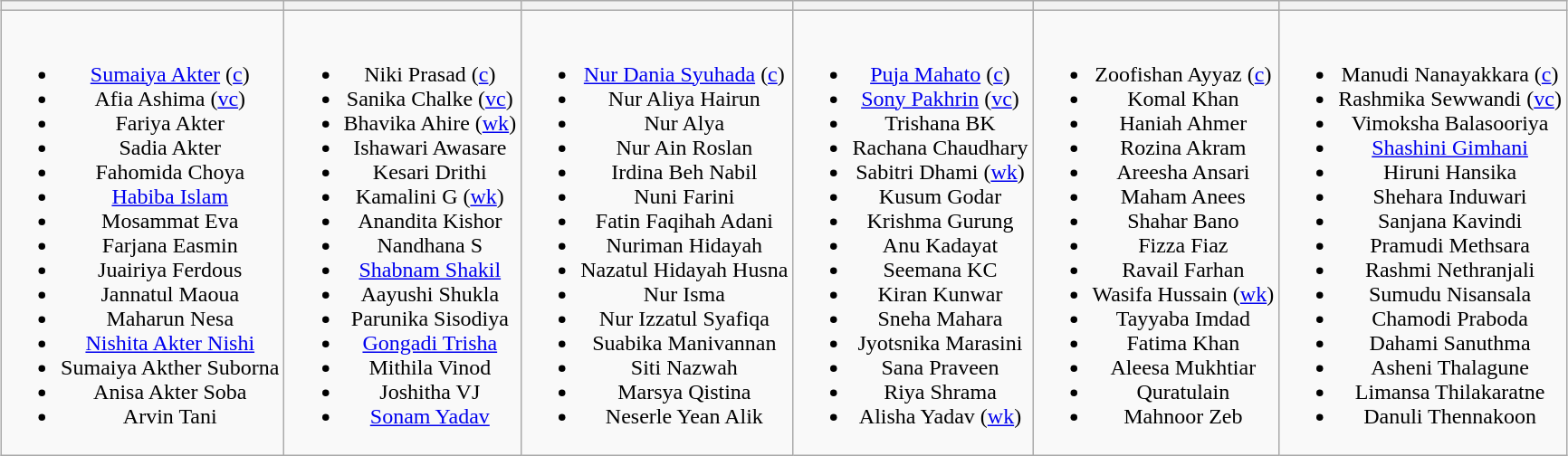<table class="wikitable" style="text-align:center; margin:auto">
<tr>
<th></th>
<th></th>
<th></th>
<th></th>
<th></th>
<th></th>
</tr>
<tr style="vertical-align:top">
<td><br><ul><li><a href='#'>Sumaiya Akter</a> (<a href='#'>c</a>)</li><li>Afia Ashima (<a href='#'>vc</a>)</li><li>Fariya Akter</li><li>Sadia Akter</li><li>Fahomida Choya</li><li><a href='#'>Habiba Islam</a></li><li>Mosammat Eva</li><li>Farjana Easmin</li><li>Juairiya Ferdous</li><li>Jannatul Maoua</li><li>Maharun Nesa</li><li><a href='#'>Nishita Akter Nishi</a></li><li>Sumaiya Akther Suborna</li><li>Anisa Akter Soba</li><li>Arvin Tani</li></ul></td>
<td><br><ul><li>Niki Prasad (<a href='#'>c</a>)</li><li>Sanika Chalke (<a href='#'>vc</a>)</li><li>Bhavika Ahire (<a href='#'>wk</a>)</li><li>Ishawari Awasare</li><li>Kesari Drithi</li><li>Kamalini G (<a href='#'>wk</a>)</li><li>Anandita Kishor</li><li>Nandhana S</li><li><a href='#'>Shabnam Shakil</a></li><li>Aayushi Shukla</li><li>Parunika Sisodiya</li><li><a href='#'>Gongadi Trisha</a></li><li>Mithila Vinod</li><li>Joshitha VJ</li><li><a href='#'>Sonam Yadav</a></li></ul></td>
<td><br><ul><li><a href='#'>Nur Dania Syuhada</a> (<a href='#'>c</a>)</li><li>Nur Aliya Hairun</li><li>Nur Alya</li><li>Nur Ain Roslan</li><li>Irdina Beh Nabil</li><li>Nuni Farini</li><li>Fatin Faqihah Adani</li><li>Nuriman Hidayah</li><li>Nazatul Hidayah Husna</li><li>Nur Isma</li><li>Nur Izzatul Syafiqa</li><li>Suabika Manivannan</li><li>Siti Nazwah</li><li>Marsya Qistina</li><li>Neserle Yean Alik</li></ul></td>
<td><br><ul><li><a href='#'>Puja Mahato</a> (<a href='#'>c</a>)</li><li><a href='#'>Sony Pakhrin</a> (<a href='#'>vc</a>)</li><li>Trishana BK</li><li>Rachana Chaudhary</li><li>Sabitri Dhami (<a href='#'>wk</a>)</li><li>Kusum Godar</li><li>Krishma Gurung</li><li>Anu Kadayat</li><li>Seemana KC</li><li>Kiran Kunwar</li><li>Sneha Mahara</li><li>Jyotsnika Marasini</li><li>Sana Praveen</li><li>Riya Shrama</li><li>Alisha Yadav (<a href='#'>wk</a>)</li></ul></td>
<td><br><ul><li>Zoofishan Ayyaz (<a href='#'>c</a>)</li><li>Komal Khan </li><li>Haniah Ahmer</li><li>Rozina Akram</li><li>Areesha Ansari</li><li>Maham Anees</li><li>Shahar Bano</li><li>Fizza Fiaz</li><li>Ravail Farhan</li><li>Wasifa Hussain (<a href='#'>wk</a>)</li><li>Tayyaba Imdad</li><li>Fatima Khan</li><li>Aleesa Mukhtiar</li><li>Quratulain</li><li>Mahnoor Zeb</li></ul></td>
<td><br><ul><li>Manudi Nanayakkara (<a href='#'>c</a>)</li><li>Rashmika Sewwandi (<a href='#'>vc</a>)</li><li>Vimoksha Balasooriya</li><li><a href='#'>Shashini Gimhani</a></li><li>Hiruni Hansika</li><li>Shehara Induwari</li><li>Sanjana Kavindi</li><li>Pramudi Methsara</li><li>Rashmi Nethranjali</li><li>Sumudu Nisansala</li><li>Chamodi Praboda</li><li>Dahami Sanuthma</li><li>Asheni Thalagune</li><li>Limansa Thilakaratne</li><li>Danuli Thennakoon</li></ul></td>
</tr>
</table>
